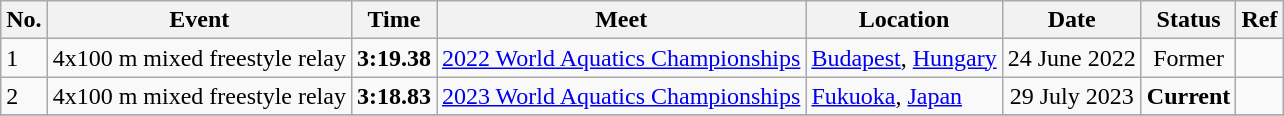<table class="wikitable sortable">
<tr>
<th>No.</th>
<th>Event</th>
<th>Time</th>
<th>Meet</th>
<th>Location</th>
<th>Date</th>
<th>Status</th>
<th>Ref</th>
</tr>
<tr>
<td>1</td>
<td>4x100 m mixed freestyle relay</td>
<td align="center"><strong>3:19.38</strong></td>
<td><a href='#'>2022 World Aquatics Championships</a></td>
<td><a href='#'>Budapest</a>, <a href='#'>Hungary</a></td>
<td align="center">24 June 2022</td>
<td align="center">Former</td>
<td align="center"></td>
</tr>
<tr>
<td>2</td>
<td>4x100 m mixed freestyle relay</td>
<td align="center"><strong>3:18.83</strong></td>
<td><a href='#'>2023 World Aquatics Championships</a></td>
<td><a href='#'>Fukuoka</a>, <a href='#'>Japan</a></td>
<td align="center">29 July 2023</td>
<td align="center"><strong>Current</strong></td>
<td align="center"></td>
</tr>
<tr>
</tr>
</table>
